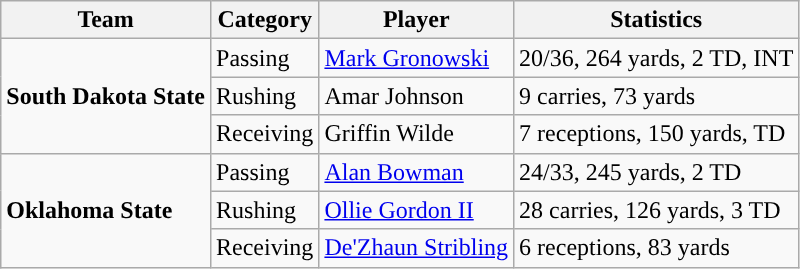<table class="wikitable" style="float: left;">
<tr>
<th>Team</th>
<th>Category</th>
<th>Player</th>
<th>Statistics</th>
</tr>
<tr>
<td rowspan=3><strong>South Dakota State</strong></td>
<td>Passing</td>
<td><a href='#'>Mark Gronowski</a></td>
<td>20/36, 264 yards, 2 TD, INT</td>
</tr>
<tr>
<td>Rushing</td>
<td>Amar Johnson</td>
<td>9 carries, 73 yards</td>
</tr>
<tr>
<td>Receiving</td>
<td>Griffin Wilde</td>
<td>7 receptions, 150 yards, TD</td>
</tr>
<tr>
<td rowspan=3><strong>Oklahoma State</strong></td>
<td>Passing</td>
<td><a href='#'>Alan Bowman</a></td>
<td>24/33, 245 yards, 2 TD</td>
</tr>
<tr>
<td>Rushing</td>
<td><a href='#'>Ollie Gordon II</a></td>
<td>28 carries, 126 yards, 3 TD</td>
</tr>
<tr>
<td>Receiving</td>
<td><a href='#'>De'Zhaun Stribling</a></td>
<td>6 receptions, 83 yards</td>
</tr>
</table>
